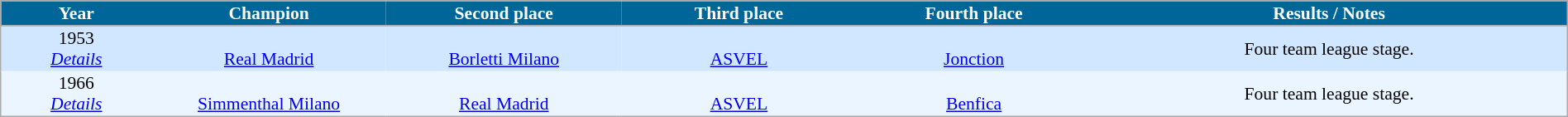<table cellspacing="0" style="background: #EBF5FF; border: 1px #aaa solid; border-collapse: collapse; font-size: 90%;" width=100%>
<tr bgcolor=#006699 style="color:white; border: 1px #aaa solid;" align="center">
<th>Year</th>
<th width=15%>Champion</th>
<th width=15%>Second place</th>
<th width=15%>Third place</th>
<th width=15%>Fourth place</th>
<th>Results / Notes</th>
</tr>
<tr align="center" bgcolor="#d0e7ff">
<td>1953<br><em><a href='#'>Details</a></em></td>
<td><br><a href='#'>Real Madrid</a></td>
<td><br><a href='#'>Borletti Milano</a></td>
<td><br><a href='#'>ASVEL</a></td>
<td><br><a href='#'>Jonction</a></td>
<td>Four team league stage.</td>
</tr>
<tr align=center>
<td>1966<br><em><a href='#'>Details</a></em></td>
<td><br><a href='#'>Simmenthal Milano</a></td>
<td><br><a href='#'>Real Madrid</a></td>
<td><br><a href='#'>ASVEL</a></td>
<td><br><a href='#'>Benfica</a></td>
<td>Four team league stage.</td>
</tr>
</table>
